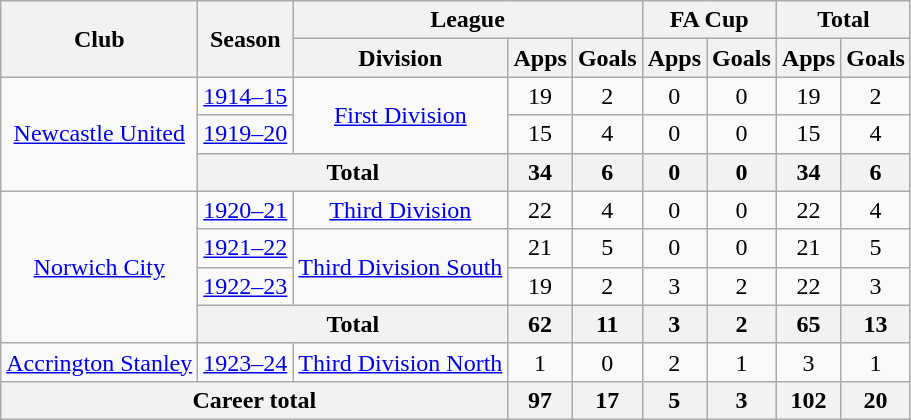<table class="wikitable" style="text-align: center">
<tr>
<th rowspan="2">Club</th>
<th rowspan="2">Season</th>
<th colspan="3">League</th>
<th colspan="2">FA Cup</th>
<th colspan="2">Total</th>
</tr>
<tr>
<th>Division</th>
<th>Apps</th>
<th>Goals</th>
<th>Apps</th>
<th>Goals</th>
<th>Apps</th>
<th>Goals</th>
</tr>
<tr>
<td rowspan="3"><a href='#'>Newcastle United</a></td>
<td><a href='#'>1914–15</a></td>
<td rowspan="2"><a href='#'>First Division</a></td>
<td>19</td>
<td>2</td>
<td>0</td>
<td>0</td>
<td>19</td>
<td>2</td>
</tr>
<tr>
<td><a href='#'>1919–20</a></td>
<td>15</td>
<td>4</td>
<td>0</td>
<td>0</td>
<td>15</td>
<td>4</td>
</tr>
<tr>
<th colspan="2">Total</th>
<th>34</th>
<th>6</th>
<th>0</th>
<th>0</th>
<th>34</th>
<th>6</th>
</tr>
<tr>
<td rowspan="4"><a href='#'>Norwich City</a></td>
<td><a href='#'>1920–21</a></td>
<td><a href='#'>Third Division</a></td>
<td>22</td>
<td>4</td>
<td>0</td>
<td>0</td>
<td>22</td>
<td>4</td>
</tr>
<tr>
<td><a href='#'>1921–22</a></td>
<td rowspan="2"><a href='#'>Third Division South</a></td>
<td>21</td>
<td>5</td>
<td>0</td>
<td>0</td>
<td>21</td>
<td>5</td>
</tr>
<tr>
<td><a href='#'>1922–23</a></td>
<td>19</td>
<td>2</td>
<td>3</td>
<td>2</td>
<td>22</td>
<td>3</td>
</tr>
<tr>
<th colspan="2">Total</th>
<th>62</th>
<th>11</th>
<th>3</th>
<th>2</th>
<th>65</th>
<th>13</th>
</tr>
<tr>
<td><a href='#'>Accrington Stanley</a></td>
<td><a href='#'>1923–24</a></td>
<td><a href='#'>Third Division North</a></td>
<td>1</td>
<td>0</td>
<td>2</td>
<td>1</td>
<td>3</td>
<td>1</td>
</tr>
<tr>
<th colspan="3">Career total</th>
<th>97</th>
<th>17</th>
<th>5</th>
<th>3</th>
<th>102</th>
<th>20</th>
</tr>
</table>
